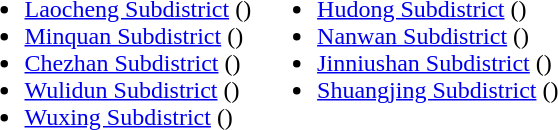<table>
<tr>
<td valign="top"><br><ul><li><a href='#'>Laocheng Subdistrict</a> ()</li><li><a href='#'>Minquan Subdistrict</a> ()</li><li><a href='#'>Chezhan Subdistrict</a> ()</li><li><a href='#'>Wulidun Subdistrict</a> ()</li><li><a href='#'>Wuxing Subdistrict</a> ()</li></ul></td>
<td valign="top"><br><ul><li><a href='#'>Hudong Subdistrict</a> ()</li><li><a href='#'>Nanwan Subdistrict</a> ()</li><li><a href='#'>Jinniushan Subdistrict</a> ()</li><li><a href='#'>Shuangjing Subdistrict</a> ()</li></ul></td>
</tr>
</table>
